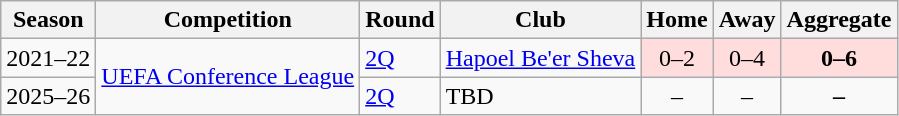<table class="wikitable" style="text-align:left">
<tr>
<th>Season</th>
<th>Competition</th>
<th>Round</th>
<th>Club</th>
<th>Home</th>
<th>Away</th>
<th>Aggregate</th>
</tr>
<tr>
<td>2021–22</td>
<td rowspan="2"><a href='#'>UEFA Conference League</a></td>
<td><a href='#'>2Q</a></td>
<td> <a href='#'>Hapoel Be'er Sheva</a></td>
<td bgcolor="#ffdddd" style="text-align:center;">0–2</td>
<td bgcolor="#ffdddd" style="text-align:center;">0–4</td>
<td bgcolor="#ffdddd" style="text-align:center;"><strong>0–6</strong></td>
</tr>
<tr>
<td>2025–26</td>
<td><a href='#'>2Q</a></td>
<td>TBD</td>
<td style="text-align:center;">–</td>
<td style="text-align:center;">–</td>
<td style="text-align:center;"><strong>–</strong></td>
</tr>
</table>
